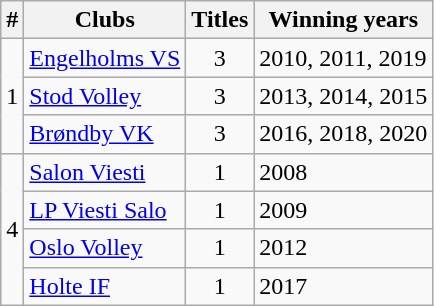<table class="wikitable">
<tr>
<th>#</th>
<th>Clubs</th>
<th>Titles</th>
<th>Winning years</th>
</tr>
<tr>
<td rowspan=3>1</td>
<td>  <a href='#'>Engelholms VS</a></td>
<td align=center>3</td>
<td>2010, 2011, 2019</td>
</tr>
<tr>
<td>  <a href='#'>Stod Volley</a></td>
<td align=center>3</td>
<td>2013, 2014, 2015</td>
</tr>
<tr>
<td>  <a href='#'>Brøndby VK</a></td>
<td align=center>3</td>
<td>2016, 2018, 2020</td>
</tr>
<tr>
<td rowspan=4>4</td>
<td>  <a href='#'>Salon Viesti</a></td>
<td align=center>1</td>
<td>2008</td>
</tr>
<tr>
<td>  <a href='#'>LP Viesti Salo</a></td>
<td align=center>1</td>
<td>2009</td>
</tr>
<tr>
<td>  <a href='#'>Oslo Volley</a></td>
<td align=center>1</td>
<td>2012</td>
</tr>
<tr>
<td>  <a href='#'>Holte IF</a></td>
<td align=center>1</td>
<td>2017</td>
</tr>
</table>
